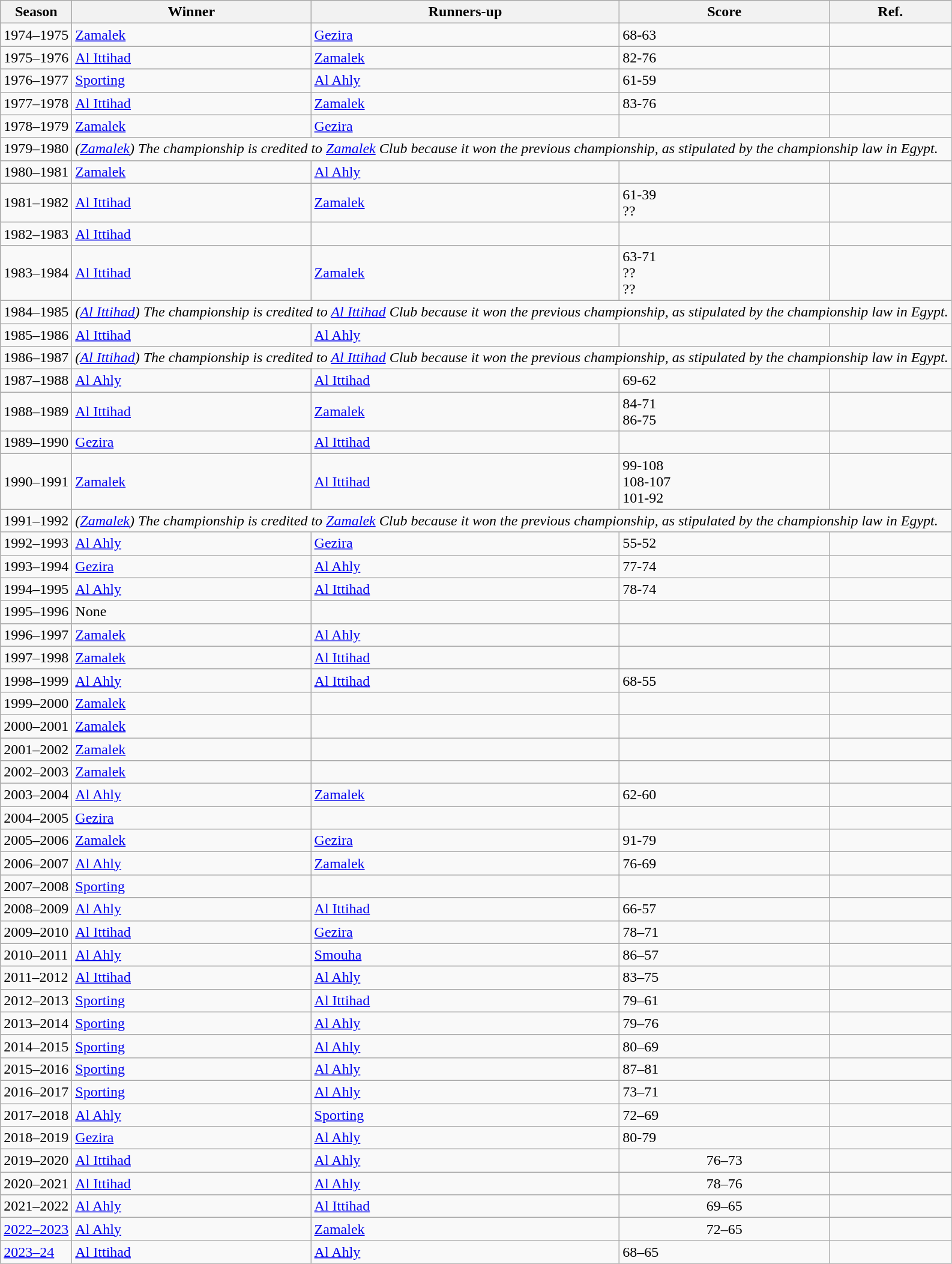<table class="wikitable">
<tr>
<th>Season</th>
<th>Winner</th>
<th>Runners-up</th>
<th>Score</th>
<th>Ref.</th>
</tr>
<tr>
<td>1974–1975</td>
<td><a href='#'>Zamalek</a></td>
<td><a href='#'>Gezira</a></td>
<td>68-63</td>
<td></td>
</tr>
<tr>
<td>1975–1976</td>
<td><a href='#'>Al Ittihad</a></td>
<td><a href='#'>Zamalek</a></td>
<td>82-76</td>
<td></td>
</tr>
<tr>
<td>1976–1977</td>
<td><a href='#'>Sporting</a></td>
<td><a href='#'>Al Ahly</a></td>
<td>61-59</td>
<td align=center></td>
</tr>
<tr>
<td>1977–1978</td>
<td><a href='#'>Al Ittihad</a></td>
<td><a href='#'>Zamalek</a></td>
<td>83-76</td>
<td></td>
</tr>
<tr>
<td>1978–1979</td>
<td><a href='#'>Zamalek</a></td>
<td><a href='#'>Gezira</a></td>
<td></td>
<td></td>
</tr>
<tr>
<td>1979–1980</td>
<td colspan="4"><em>(<a href='#'>Zamalek</a>) The championship is credited to <a href='#'>Zamalek</a> Club because it won the previous championship, as stipulated by the championship law in Egypt.</em></td>
</tr>
<tr>
<td>1980–1981</td>
<td><a href='#'>Zamalek</a></td>
<td><a href='#'>Al Ahly</a></td>
<td></td>
<td></td>
</tr>
<tr>
<td>1981–1982</td>
<td><a href='#'>Al Ittihad</a></td>
<td><a href='#'>Zamalek</a></td>
<td>61-39<br>??</td>
<td></td>
</tr>
<tr>
<td>1982–1983</td>
<td><a href='#'>Al Ittihad</a></td>
<td></td>
<td></td>
<td></td>
</tr>
<tr>
<td>1983–1984</td>
<td><a href='#'>Al Ittihad</a></td>
<td><a href='#'>Zamalek</a></td>
<td>63-71<br>??<br>??</td>
<td></td>
</tr>
<tr>
<td>1984–1985</td>
<td colspan="4"><em>(<a href='#'>Al Ittihad</a>) The championship is credited to <a href='#'>Al Ittihad</a> Club because it won the previous championship, as stipulated by the championship law in Egypt.</em></td>
</tr>
<tr>
<td>1985–1986</td>
<td><a href='#'>Al Ittihad</a></td>
<td><a href='#'>Al Ahly</a></td>
<td></td>
<td></td>
</tr>
<tr>
<td>1986–1987</td>
<td colspan="4"><em>(<a href='#'>Al Ittihad</a>) The championship is credited to <a href='#'>Al Ittihad</a> Club because it won the previous championship, as stipulated by the championship law in Egypt.</em></td>
</tr>
<tr>
<td>1987–1988</td>
<td><a href='#'>Al Ahly</a></td>
<td><a href='#'>Al Ittihad</a></td>
<td>69-62</td>
<td></td>
</tr>
<tr>
<td>1988–1989</td>
<td><a href='#'>Al Ittihad</a></td>
<td><a href='#'>Zamalek</a></td>
<td>84-71<br>86-75</td>
<td></td>
</tr>
<tr>
<td>1989–1990</td>
<td><a href='#'>Gezira</a></td>
<td><a href='#'>Al Ittihad</a></td>
<td></td>
<td></td>
</tr>
<tr>
<td>1990–1991</td>
<td><a href='#'>Zamalek</a></td>
<td><a href='#'>Al Ittihad</a></td>
<td>99-108<br>108-107<br>101-92</td>
<td></td>
</tr>
<tr>
<td>1991–1992</td>
<td colspan="4"><em>(<a href='#'>Zamalek</a>) The championship is credited to <a href='#'>Zamalek</a> Club because it won the previous championship, as stipulated by the championship law in Egypt.</em></td>
</tr>
<tr>
<td>1992–1993</td>
<td><a href='#'>Al Ahly</a></td>
<td><a href='#'>Gezira</a></td>
<td>55-52</td>
<td></td>
</tr>
<tr>
<td>1993–1994</td>
<td><a href='#'>Gezira</a></td>
<td><a href='#'>Al Ahly</a></td>
<td>77-74</td>
<td></td>
</tr>
<tr>
<td>1994–1995</td>
<td><a href='#'>Al Ahly</a></td>
<td><a href='#'>Al Ittihad</a></td>
<td>78-74</td>
<td></td>
</tr>
<tr>
<td>1995–1996</td>
<td>None</td>
<td></td>
<td></td>
<td></td>
</tr>
<tr>
<td>1996–1997</td>
<td><a href='#'>Zamalek</a></td>
<td><a href='#'>Al Ahly</a></td>
<td></td>
<td></td>
</tr>
<tr>
<td>1997–1998</td>
<td><a href='#'>Zamalek</a></td>
<td><a href='#'>Al Ittihad</a></td>
<td></td>
<td></td>
</tr>
<tr>
<td>1998–1999</td>
<td><a href='#'>Al Ahly</a></td>
<td><a href='#'>Al Ittihad</a></td>
<td>68-55</td>
<td></td>
</tr>
<tr>
<td>1999–2000</td>
<td><a href='#'>Zamalek</a></td>
<td></td>
<td></td>
<td></td>
</tr>
<tr>
<td>2000–2001</td>
<td><a href='#'>Zamalek</a></td>
<td></td>
<td></td>
<td></td>
</tr>
<tr>
<td>2001–2002</td>
<td><a href='#'>Zamalek</a></td>
<td></td>
<td></td>
<td></td>
</tr>
<tr>
<td>2002–2003</td>
<td><a href='#'>Zamalek</a></td>
<td></td>
<td></td>
<td></td>
</tr>
<tr>
<td>2003–2004</td>
<td><a href='#'>Al Ahly</a></td>
<td><a href='#'>Zamalek</a></td>
<td>62-60</td>
<td></td>
</tr>
<tr>
<td>2004–2005</td>
<td><a href='#'>Gezira</a></td>
<td></td>
<td></td>
<td></td>
</tr>
<tr>
<td>2005–2006</td>
<td><a href='#'>Zamalek</a></td>
<td><a href='#'>Gezira</a></td>
<td>91-79</td>
<td></td>
</tr>
<tr>
<td>2006–2007</td>
<td><a href='#'>Al Ahly</a></td>
<td><a href='#'>Zamalek</a></td>
<td>76-69</td>
<td></td>
</tr>
<tr>
<td>2007–2008</td>
<td><a href='#'>Sporting</a></td>
<td></td>
<td></td>
<td></td>
</tr>
<tr>
<td>2008–2009</td>
<td><a href='#'>Al Ahly</a></td>
<td><a href='#'>Al Ittihad</a></td>
<td>66-57</td>
<td></td>
</tr>
<tr>
<td>2009–2010</td>
<td><a href='#'>Al Ittihad</a></td>
<td><a href='#'>Gezira</a></td>
<td>78–71</td>
<td></td>
</tr>
<tr>
<td>2010–2011</td>
<td><a href='#'>Al Ahly</a></td>
<td><a href='#'>Smouha</a></td>
<td>86–57</td>
<td></td>
</tr>
<tr>
<td>2011–2012</td>
<td><a href='#'>Al Ittihad</a></td>
<td><a href='#'>Al Ahly</a></td>
<td>83–75</td>
<td></td>
</tr>
<tr>
<td>2012–2013</td>
<td><a href='#'>Sporting</a></td>
<td><a href='#'>Al Ittihad</a></td>
<td>79–61</td>
<td></td>
</tr>
<tr>
<td>2013–2014</td>
<td><a href='#'>Sporting</a></td>
<td><a href='#'>Al Ahly</a></td>
<td>79–76</td>
<td></td>
</tr>
<tr>
<td>2014–2015</td>
<td><a href='#'>Sporting</a></td>
<td><a href='#'>Al Ahly</a></td>
<td>80–69</td>
<td></td>
</tr>
<tr>
<td>2015–2016</td>
<td><a href='#'>Sporting</a></td>
<td><a href='#'>Al Ahly</a></td>
<td>87–81</td>
<td></td>
</tr>
<tr>
<td>2016–2017</td>
<td><a href='#'>Sporting</a></td>
<td><a href='#'>Al Ahly</a></td>
<td>73–71</td>
<td></td>
</tr>
<tr>
<td>2017–2018</td>
<td><a href='#'>Al Ahly</a></td>
<td><a href='#'>Sporting</a></td>
<td>72–69</td>
<td></td>
</tr>
<tr>
<td>2018–2019</td>
<td><a href='#'>Gezira</a></td>
<td><a href='#'>Al Ahly</a></td>
<td>80-79</td>
<td></td>
</tr>
<tr>
<td>2019–2020</td>
<td><a href='#'>Al Ittihad</a></td>
<td><a href='#'>Al Ahly</a></td>
<td align=center>76–73</td>
<td></td>
</tr>
<tr>
<td>2020–2021</td>
<td><a href='#'>Al Ittihad</a></td>
<td><a href='#'>Al Ahly</a></td>
<td align=center>78–76</td>
<td></td>
</tr>
<tr>
<td>2021–2022</td>
<td><a href='#'>Al Ahly</a></td>
<td><a href='#'>Al Ittihad</a></td>
<td align=center>69–65</td>
<td></td>
</tr>
<tr>
<td><a href='#'>2022–2023</a></td>
<td><a href='#'>Al Ahly</a></td>
<td><a href='#'>Zamalek</a></td>
<td align=center>72–65</td>
<td></td>
</tr>
<tr>
<td><a href='#'>2023–24</a></td>
<td><a href='#'>Al Ittihad</a></td>
<td><a href='#'>Al Ahly</a></td>
<td>68–65</td>
<td></td>
</tr>
</table>
